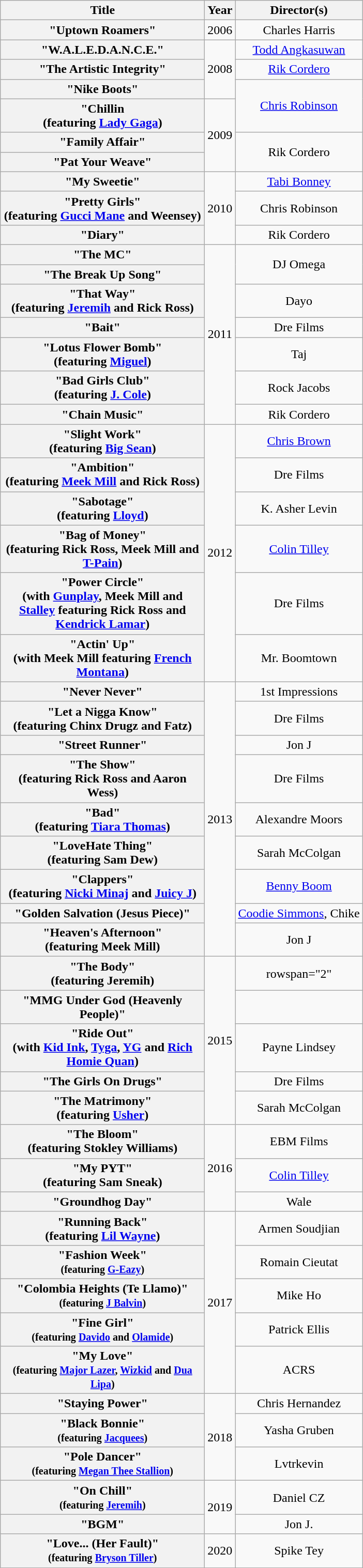<table class="wikitable plainrowheaders" style="text-align:center;">
<tr>
<th scope="col" style="width:16em;">Title</th>
<th scope="col">Year</th>
<th scope="col">Director(s)</th>
</tr>
<tr>
<th scope="row">"Uptown Roamers"</th>
<td>2006</td>
<td>Charles Harris</td>
</tr>
<tr>
<th scope="row">"W.A.L.E.D.A.N.C.E."</th>
<td rowspan="3">2008</td>
<td><a href='#'>Todd Angkasuwan</a></td>
</tr>
<tr>
<th scope="row">"The Artistic Integrity"</th>
<td><a href='#'>Rik Cordero</a></td>
</tr>
<tr>
<th scope="row">"Nike Boots"</th>
<td rowspan="2"><a href='#'>Chris Robinson</a></td>
</tr>
<tr>
<th scope="row">"Chillin<br><span>(featuring <a href='#'>Lady Gaga</a>)</span></th>
<td rowspan="3">2009</td>
</tr>
<tr>
<th scope="row">"Family Affair"</th>
<td rowspan="2">Rik Cordero</td>
</tr>
<tr>
<th scope="row">"Pat Your Weave"</th>
</tr>
<tr>
<th scope="row">"My Sweetie"</th>
<td rowspan="3">2010</td>
<td><a href='#'>Tabi Bonney</a></td>
</tr>
<tr>
<th scope="row">"Pretty Girls"<br><span>(featuring <a href='#'>Gucci Mane</a> and Weensey)</span></th>
<td>Chris Robinson</td>
</tr>
<tr>
<th scope="row">"Diary"</th>
<td>Rik Cordero</td>
</tr>
<tr>
<th scope="row">"The MC"</th>
<td rowspan="7">2011</td>
<td rowspan="2">DJ Omega</td>
</tr>
<tr>
<th scope="row">"The Break Up Song"</th>
</tr>
<tr>
<th scope="row">"That Way"<br><span>(featuring <a href='#'>Jeremih</a> and Rick Ross)</span></th>
<td>Dayo</td>
</tr>
<tr>
<th scope="row">"Bait"</th>
<td>Dre Films</td>
</tr>
<tr>
<th scope="row">"Lotus Flower Bomb"<br><span>(featuring <a href='#'>Miguel</a>)</span></th>
<td>Taj</td>
</tr>
<tr>
<th scope="row">"Bad Girls Club"<br><span>(featuring <a href='#'>J. Cole</a>)</span></th>
<td>Rock Jacobs</td>
</tr>
<tr>
<th scope="row">"Chain Music"</th>
<td>Rik Cordero</td>
</tr>
<tr>
<th scope="row">"Slight Work"<br><span>(featuring <a href='#'>Big Sean</a>)</span></th>
<td rowspan="6">2012</td>
<td><a href='#'>Chris Brown</a></td>
</tr>
<tr>
<th scope="row">"Ambition"<br><span>(featuring <a href='#'>Meek Mill</a> and Rick Ross)</span></th>
<td>Dre Films</td>
</tr>
<tr>
<th scope="row">"Sabotage"<br><span>(featuring <a href='#'>Lloyd</a>)</span></th>
<td>K. Asher Levin</td>
</tr>
<tr>
<th scope="row">"Bag of Money"<br><span>(featuring Rick Ross, Meek Mill and <a href='#'>T-Pain</a>)</span></th>
<td><a href='#'>Colin Tilley</a></td>
</tr>
<tr>
<th scope="row">"Power Circle"<br><span>(with <a href='#'>Gunplay</a>, Meek Mill and <a href='#'>Stalley</a> featuring Rick Ross and <a href='#'>Kendrick Lamar</a>)</span></th>
<td>Dre Films</td>
</tr>
<tr>
<th scope="row">"Actin' Up"<br><span>(with Meek Mill featuring <a href='#'>French Montana</a>)</span></th>
<td>Mr. Boomtown</td>
</tr>
<tr>
<th scope="row">"Never Never"</th>
<td rowspan="9">2013</td>
<td>1st Impressions</td>
</tr>
<tr>
<th scope="row">"Let a Nigga Know"<br><span>(featuring Chinx Drugz and Fatz)</span></th>
<td>Dre Films</td>
</tr>
<tr>
<th scope="row">"Street Runner"</th>
<td>Jon J</td>
</tr>
<tr>
<th scope="row">"The Show"<br><span>(featuring Rick Ross and Aaron Wess)</span></th>
<td>Dre Films</td>
</tr>
<tr>
<th scope="row">"Bad"<br><span>(featuring <a href='#'>Tiara Thomas</a>)</span></th>
<td>Alexandre Moors</td>
</tr>
<tr>
<th scope="row">"LoveHate Thing"<br><span>(featuring Sam Dew)</span></th>
<td>Sarah McColgan</td>
</tr>
<tr>
<th scope="row">"Clappers"<br><span>(featuring <a href='#'>Nicki Minaj</a> and <a href='#'>Juicy J</a>)</span></th>
<td><a href='#'>Benny Boom</a></td>
</tr>
<tr>
<th scope="row">"Golden Salvation (Jesus Piece)"</th>
<td><a href='#'>Coodie Simmons</a>, Chike</td>
</tr>
<tr>
<th scope="row">"Heaven's Afternoon"<br><span>(featuring Meek Mill)</span></th>
<td>Jon J</td>
</tr>
<tr>
<th scope="row">"The Body"<br><span>(featuring Jeremih)</span></th>
<td rowspan="5">2015</td>
<td>rowspan="2" </td>
</tr>
<tr>
<th scope="row">"MMG Under God (Heavenly People)"</th>
</tr>
<tr>
<th scope="row">"Ride Out"<br><span>(with <a href='#'>Kid Ink</a>, <a href='#'>Tyga</a>, <a href='#'>YG</a> and <a href='#'>Rich Homie Quan</a>)</span></th>
<td>Payne Lindsey</td>
</tr>
<tr>
<th scope="row">"The Girls On Drugs"</th>
<td>Dre Films</td>
</tr>
<tr>
<th scope="row">"The Matrimony"<br><span>(featuring <a href='#'>Usher</a>)</span></th>
<td>Sarah McColgan</td>
</tr>
<tr>
<th scope="row">"The Bloom"<br><span>(featuring Stokley Williams)</span></th>
<td rowspan="3">2016</td>
<td>EBM Films</td>
</tr>
<tr>
<th scope="row">"My PYT"<br><span>(featuring Sam Sneak)</span></th>
<td><a href='#'>Colin Tilley</a></td>
</tr>
<tr>
<th scope="row">"Groundhog Day"</th>
<td>Wale</td>
</tr>
<tr>
<th scope="row">"Running Back"<br><span>(featuring <a href='#'>Lil Wayne</a>)</span></th>
<td rowspan="5">2017</td>
<td>Armen Soudjian</td>
</tr>
<tr>
<th scope="row">"Fashion Week"<br><small>(featuring <a href='#'>G-Eazy</a>)</small></th>
<td>Romain Cieutat</td>
</tr>
<tr>
<th scope="row">"Colombia Heights (Te Llamo)"<br><small>(featuring <a href='#'>J Balvin</a>)</small></th>
<td>Mike Ho</td>
</tr>
<tr>
<th scope="row">"Fine Girl"<br><small>(featuring <a href='#'>Davido</a> and <a href='#'>Olamide</a>)</small></th>
<td>Patrick Ellis</td>
</tr>
<tr>
<th scope="row">"My Love"<br><small>(featuring <a href='#'>Major Lazer</a>, <a href='#'>Wizkid</a> and <a href='#'>Dua Lipa</a>)</small></th>
<td>ACRS</td>
</tr>
<tr>
<th scope="row">"Staying Power"</th>
<td rowspan="3">2018</td>
<td>Chris Hernandez</td>
</tr>
<tr>
<th scope="row">"Black Bonnie"<br><small>(featuring <a href='#'>Jacquees</a>)</small></th>
<td>Yasha Gruben</td>
</tr>
<tr>
<th scope="row">"Pole Dancer"<br><small>(featuring <a href='#'>Megan Thee Stallion</a>)</small></th>
<td>Lvtrkevin</td>
</tr>
<tr>
<th scope="row">"On Chill"<br><small>(featuring <a href='#'>Jeremih</a>)</small></th>
<td rowspan="2">2019</td>
<td>Daniel CZ</td>
</tr>
<tr>
<th scope="row">"BGM"</th>
<td>Jon J.</td>
</tr>
<tr>
<th scope="row">"Love... (Her Fault)"<br><small>(featuring <a href='#'>Bryson Tiller</a>)</small></th>
<td>2020</td>
<td>Spike Tey</td>
</tr>
</table>
